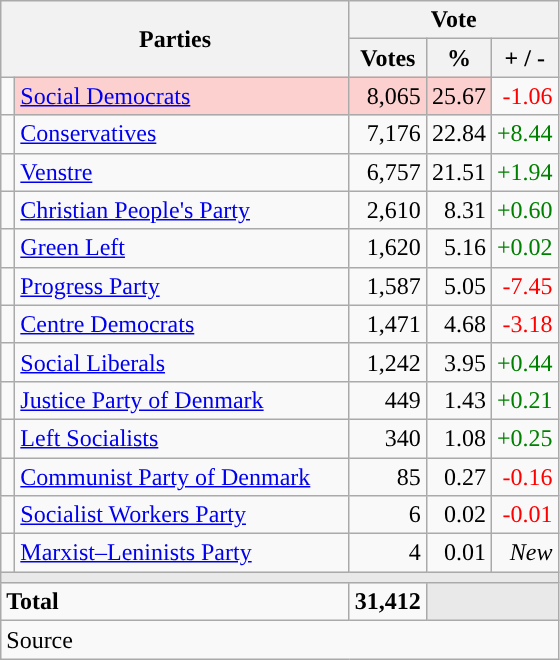<table class="wikitable" style="text-align:right;">
<tr>
<th style="text-align:centre;" rowspan="2" colspan="2" width="225">Parties</th>
<th colspan="3">Vote</th>
</tr>
<tr>
<th width="15">Votes</th>
<th width="15">%</th>
<th width="15">+ / -</th>
</tr>
<tr>
<td width="2" style="color:inherit;background:"></td>
<td bgcolor=#fbd0ce  align="left"><a href='#'>Social Democrats</a></td>
<td bgcolor=#fbd0ce>8,065</td>
<td bgcolor=#fbd0ce>25.67</td>
<td style=color:red;>-1.06</td>
</tr>
<tr>
<td width="2" style="color:inherit;background:"></td>
<td align="left"><a href='#'>Conservatives</a></td>
<td>7,176</td>
<td>22.84</td>
<td style=color:green;>+8.44</td>
</tr>
<tr>
<td width="2" style="color:inherit;background:"></td>
<td align="left"><a href='#'>Venstre</a></td>
<td>6,757</td>
<td>21.51</td>
<td style=color:green;>+1.94</td>
</tr>
<tr>
<td width="2" style="color:inherit;background:"></td>
<td align="left"><a href='#'>Christian People's Party</a></td>
<td>2,610</td>
<td>8.31</td>
<td style=color:green;>+0.60</td>
</tr>
<tr>
<td width="2" style="color:inherit;background:"></td>
<td align="left"><a href='#'>Green Left</a></td>
<td>1,620</td>
<td>5.16</td>
<td style=color:green;>+0.02</td>
</tr>
<tr>
<td width="2" style="color:inherit;background:"></td>
<td align="left"><a href='#'>Progress Party</a></td>
<td>1,587</td>
<td>5.05</td>
<td style=color:red;>-7.45</td>
</tr>
<tr>
<td width="2" style="color:inherit;background:"></td>
<td align="left"><a href='#'>Centre Democrats</a></td>
<td>1,471</td>
<td>4.68</td>
<td style=color:red;>-3.18</td>
</tr>
<tr>
<td width="2" style="color:inherit;background:"></td>
<td align="left"><a href='#'>Social Liberals</a></td>
<td>1,242</td>
<td>3.95</td>
<td style=color:green;>+0.44</td>
</tr>
<tr>
<td width="2" style="color:inherit;background:"></td>
<td align="left"><a href='#'>Justice Party of Denmark</a></td>
<td>449</td>
<td>1.43</td>
<td style=color:green;>+0.21</td>
</tr>
<tr>
<td width="2" style="color:inherit;background:"></td>
<td align="left"><a href='#'>Left Socialists</a></td>
<td>340</td>
<td>1.08</td>
<td style=color:green;>+0.25</td>
</tr>
<tr>
<td width="2" style="color:inherit;background:"></td>
<td align="left"><a href='#'>Communist Party of Denmark</a></td>
<td>85</td>
<td>0.27</td>
<td style=color:red;>-0.16</td>
</tr>
<tr>
<td width="2" style="color:inherit;background:"></td>
<td align="left"><a href='#'>Socialist Workers Party</a></td>
<td>6</td>
<td>0.02</td>
<td style=color:red;>-0.01</td>
</tr>
<tr>
<td width="2" style="color:inherit;background:"></td>
<td align="left"><a href='#'>Marxist–Leninists Party</a></td>
<td>4</td>
<td>0.01</td>
<td><em>New</em></td>
</tr>
<tr>
<td colspan="7" bgcolor="#E9E9E9"></td>
</tr>
<tr>
<td align="left" colspan="2"><strong>Total</strong></td>
<td><strong>31,412</strong></td>
<td bgcolor="#E9E9E9" colspan="2"></td>
</tr>
<tr>
<td align="left" colspan="6">Source</td>
</tr>
</table>
